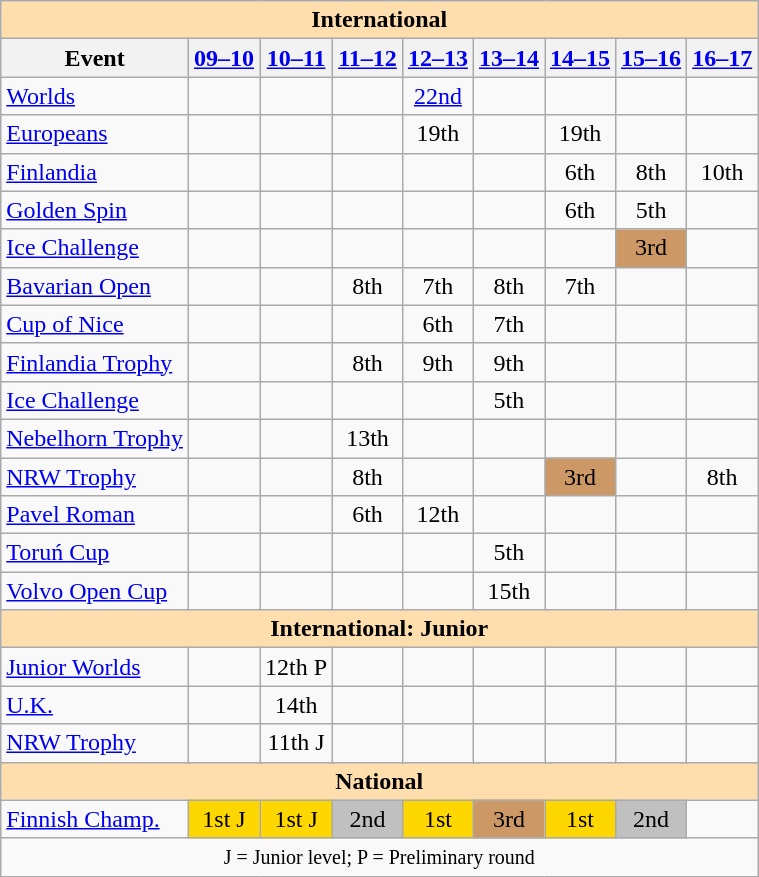<table class="wikitable" style="text-align:center">
<tr>
<th style="background-color: #ffdead; " colspan=9 align=center>International</th>
</tr>
<tr>
<th>Event</th>
<th><a href='#'>09–10</a></th>
<th><a href='#'>10–11</a></th>
<th><a href='#'>11–12</a></th>
<th><a href='#'>12–13</a></th>
<th><a href='#'>13–14</a></th>
<th><a href='#'>14–15</a></th>
<th><a href='#'>15–16</a></th>
<th><a href='#'>16–17</a></th>
</tr>
<tr>
<td align=left><a href='#'>Worlds</a></td>
<td></td>
<td></td>
<td></td>
<td><a href='#'>22nd</a></td>
<td></td>
<td></td>
<td></td>
<td></td>
</tr>
<tr>
<td align=left><a href='#'>Europeans</a></td>
<td></td>
<td></td>
<td></td>
<td>19th</td>
<td></td>
<td>19th</td>
<td></td>
<td></td>
</tr>
<tr>
<td align=left> <a href='#'>Finlandia</a></td>
<td></td>
<td></td>
<td></td>
<td></td>
<td></td>
<td>6th</td>
<td>8th</td>
<td>10th</td>
</tr>
<tr>
<td align=left> <a href='#'>Golden Spin</a></td>
<td></td>
<td></td>
<td></td>
<td></td>
<td></td>
<td>6th</td>
<td>5th</td>
<td></td>
</tr>
<tr>
<td align=left> <a href='#'>Ice Challenge</a></td>
<td></td>
<td></td>
<td></td>
<td></td>
<td></td>
<td></td>
<td bgcolor=cc9966>3rd</td>
<td></td>
</tr>
<tr>
<td align=left><a href='#'>Bavarian Open</a></td>
<td></td>
<td></td>
<td>8th</td>
<td>7th</td>
<td>8th</td>
<td>7th</td>
<td></td>
<td></td>
</tr>
<tr>
<td align=left><a href='#'>Cup of Nice</a></td>
<td></td>
<td></td>
<td></td>
<td>6th</td>
<td>7th</td>
<td></td>
<td></td>
<td></td>
</tr>
<tr>
<td align=left><a href='#'>Finlandia Trophy</a></td>
<td></td>
<td></td>
<td>8th</td>
<td>9th</td>
<td>9th</td>
<td></td>
<td></td>
<td></td>
</tr>
<tr>
<td align=left><a href='#'>Ice Challenge</a></td>
<td></td>
<td></td>
<td></td>
<td></td>
<td>5th</td>
<td></td>
<td></td>
<td></td>
</tr>
<tr>
<td align=left><a href='#'>Nebelhorn Trophy</a></td>
<td></td>
<td></td>
<td>13th</td>
<td></td>
<td></td>
<td></td>
<td></td>
<td></td>
</tr>
<tr>
<td align=left><a href='#'>NRW Trophy</a></td>
<td></td>
<td></td>
<td>8th</td>
<td></td>
<td></td>
<td bgcolor=cc9966>3rd</td>
<td></td>
<td>8th</td>
</tr>
<tr>
<td align=left><a href='#'>Pavel Roman</a></td>
<td></td>
<td></td>
<td>6th</td>
<td>12th</td>
<td></td>
<td></td>
<td></td>
<td></td>
</tr>
<tr>
<td align=left><a href='#'>Toruń Cup</a></td>
<td></td>
<td></td>
<td></td>
<td></td>
<td>5th</td>
<td></td>
<td></td>
<td></td>
</tr>
<tr>
<td align=left><a href='#'>Volvo Open Cup</a></td>
<td></td>
<td></td>
<td></td>
<td></td>
<td>15th</td>
<td></td>
<td></td>
<td></td>
</tr>
<tr>
<th style="background-color: #ffdead; " colspan=9 align=center>International: Junior</th>
</tr>
<tr>
<td align=left><a href='#'>Junior Worlds</a></td>
<td></td>
<td>12th P</td>
<td></td>
<td></td>
<td></td>
<td></td>
<td></td>
<td></td>
</tr>
<tr>
<td align=left> <a href='#'>U.K.</a></td>
<td></td>
<td>14th</td>
<td></td>
<td></td>
<td></td>
<td></td>
<td></td>
<td></td>
</tr>
<tr>
<td align=left><a href='#'>NRW Trophy</a></td>
<td></td>
<td>11th J</td>
<td></td>
<td></td>
<td></td>
<td></td>
<td></td>
<td></td>
</tr>
<tr>
<th style="background-color: #ffdead; " colspan=9 align=center>National</th>
</tr>
<tr>
<td align=left><a href='#'>Finnish Champ.</a></td>
<td bgcolor=gold>1st J</td>
<td bgcolor=gold>1st J</td>
<td bgcolor=silver>2nd</td>
<td bgcolor=gold>1st</td>
<td bgcolor=cc9966>3rd</td>
<td bgcolor=gold>1st</td>
<td bgcolor=silver>2nd</td>
<td></td>
</tr>
<tr>
<td colspan=9 align=center><small> J = Junior level; P = Preliminary round </small></td>
</tr>
</table>
